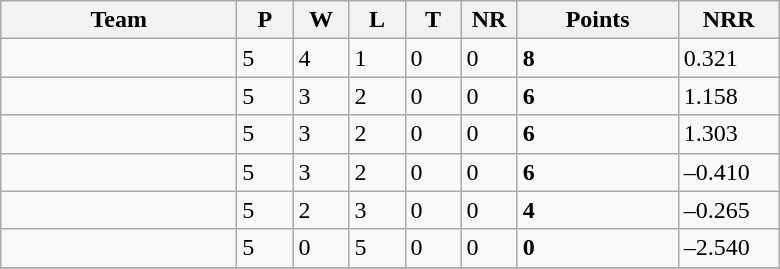<table class="wikitable">
<tr>
<th width=150>Team</th>
<th width=30 abbr="Played">P</th>
<th width=30 abbr="Won">W</th>
<th width=30 abbr="Lost">L</th>
<th width=30 abbr="Tied">T</th>
<th width=30 abbr="No result">NR</th>
<th width=100 abbr="Points">Points</th>
<th width=60 abbr="Net run rate">NRR</th>
</tr>
<tr>
<td align="left"></td>
<td>5</td>
<td>4</td>
<td>1</td>
<td>0</td>
<td>0</td>
<td><strong>8</strong></td>
<td>0.321</td>
</tr>
<tr>
<td align="left"></td>
<td>5</td>
<td>3</td>
<td>2</td>
<td>0</td>
<td>0</td>
<td><strong>6</strong></td>
<td>1.158</td>
</tr>
<tr>
<td align="left"></td>
<td>5</td>
<td>3</td>
<td>2</td>
<td>0</td>
<td>0</td>
<td><strong>6</strong></td>
<td>1.303</td>
</tr>
<tr>
<td align="left"></td>
<td>5</td>
<td>3</td>
<td>2</td>
<td>0</td>
<td>0</td>
<td><strong>6</strong></td>
<td>–0.410</td>
</tr>
<tr>
<td align="left"></td>
<td>5</td>
<td>2</td>
<td>3</td>
<td>0</td>
<td>0</td>
<td><strong>4</strong></td>
<td>–0.265</td>
</tr>
<tr>
<td align="left"></td>
<td>5</td>
<td>0</td>
<td>5</td>
<td>0</td>
<td>0</td>
<td><strong>0</strong></td>
<td>–2.540</td>
</tr>
<tr>
</tr>
</table>
